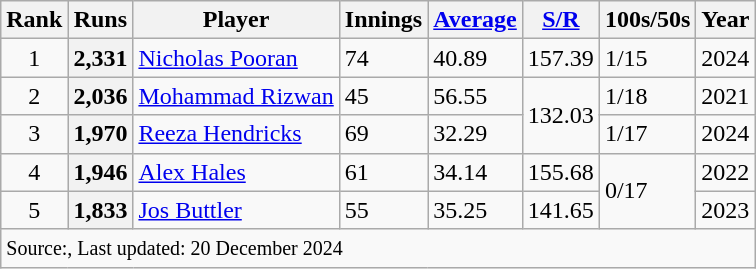<table class="wikitable sortable">
<tr>
<th>Rank</th>
<th>Runs</th>
<th>Player</th>
<th>Innings</th>
<th><a href='#'>Average</a></th>
<th><a href='#'>S/R</a></th>
<th>100s/50s</th>
<th>Year</th>
</tr>
<tr>
<td align=center>1</td>
<th>2,331</th>
<td> <a href='#'>Nicholas Pooran</a></td>
<td>74</td>
<td>40.89</td>
<td>157.39</td>
<td>1/15</td>
<td>2024</td>
</tr>
<tr>
<td align=center>2</td>
<th>2,036</th>
<td> <a href='#'>Mohammad Rizwan</a></td>
<td>45</td>
<td>56.55</td>
<td rowspan=2>132.03</td>
<td>1/18</td>
<td>2021</td>
</tr>
<tr>
<td align=center>3</td>
<th>1,970</th>
<td> <a href='#'>Reeza Hendricks</a></td>
<td>69</td>
<td>32.29</td>
<td>1/17</td>
<td>2024</td>
</tr>
<tr>
<td align=center>4</td>
<th>1,946</th>
<td> <a href='#'>Alex Hales</a></td>
<td>61</td>
<td>34.14</td>
<td>155.68</td>
<td rowspan=2>0/17</td>
<td>2022</td>
</tr>
<tr>
<td align=center>5</td>
<th>1,833</th>
<td> <a href='#'>Jos Buttler</a></td>
<td>55</td>
<td>35.25</td>
<td>141.65</td>
<td>2023</td>
</tr>
<tr>
<td colspan="8"><small>Source:, Last updated: 20 December 2024</small></td>
</tr>
</table>
